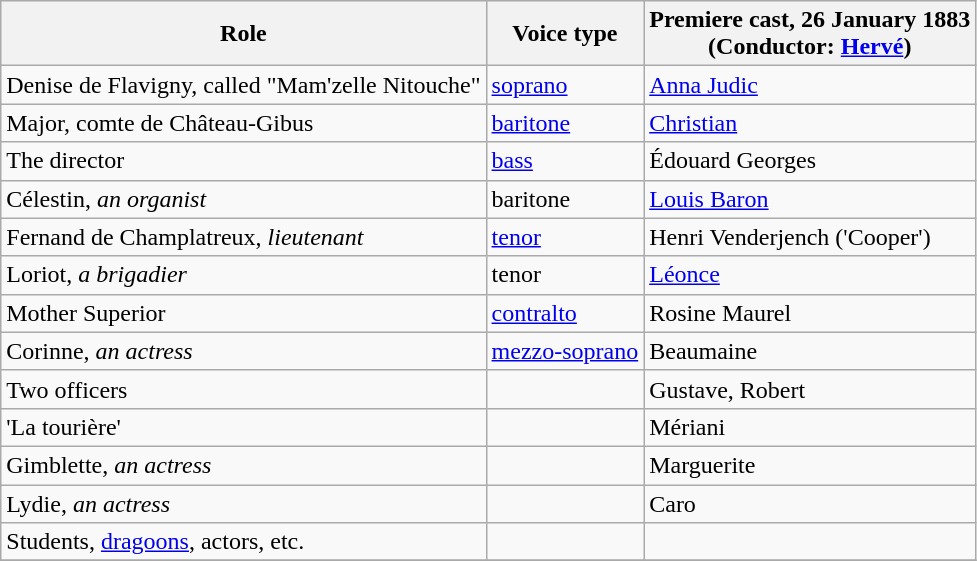<table class="wikitable">
<tr>
<th>Role</th>
<th>Voice type</th>
<th>Premiere cast, 26 January 1883 <br>(Conductor: <a href='#'>Hervé</a>)</th>
</tr>
<tr>
<td>Denise de Flavigny, called "Mam'zelle Nitouche"</td>
<td><a href='#'>soprano</a></td>
<td><a href='#'>Anna Judic</a></td>
</tr>
<tr>
<td>Major, comte de Château-Gibus</td>
<td><a href='#'>baritone</a></td>
<td><a href='#'>Christian</a></td>
</tr>
<tr>
<td>The director</td>
<td><a href='#'>bass</a></td>
<td>Édouard Georges</td>
</tr>
<tr>
<td>Célestin, <em>an organist</em></td>
<td>baritone</td>
<td><a href='#'>Louis Baron</a></td>
</tr>
<tr>
<td>Fernand de Champlatreux, <em>lieutenant</em></td>
<td><a href='#'>tenor</a></td>
<td>Henri Venderjench ('Cooper')</td>
</tr>
<tr>
<td>Loriot, <em>a brigadier</em></td>
<td>tenor</td>
<td><a href='#'>Léonce</a></td>
</tr>
<tr>
<td>Mother Superior</td>
<td><a href='#'>contralto</a></td>
<td>Rosine Maurel</td>
</tr>
<tr>
<td>Corinne, <em>an actress</em></td>
<td><a href='#'>mezzo-soprano</a></td>
<td>Beaumaine</td>
</tr>
<tr>
<td>Two officers</td>
<td></td>
<td>Gustave, Robert</td>
</tr>
<tr>
<td>'La tourière'</td>
<td></td>
<td>Mériani</td>
</tr>
<tr>
<td>Gimblette, <em>an actress</em></td>
<td></td>
<td>Marguerite</td>
</tr>
<tr>
<td>Lydie, <em>an actress</em></td>
<td></td>
<td>Caro</td>
</tr>
<tr>
<td>Students, <a href='#'>dragoons</a>, actors, etc.</td>
<td></td>
<td></td>
</tr>
<tr>
</tr>
</table>
